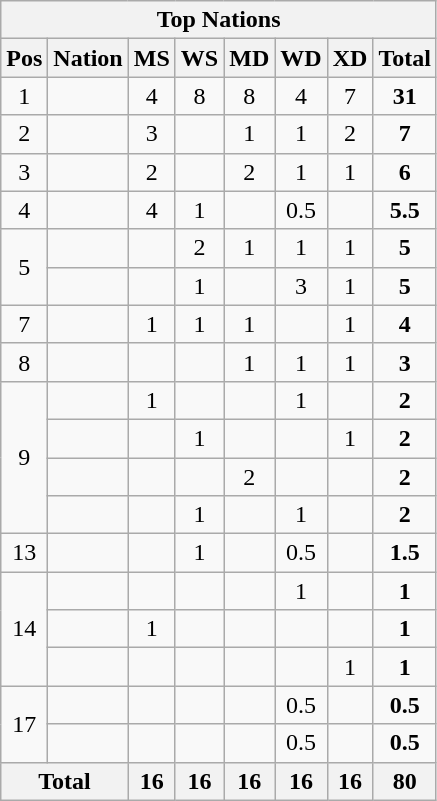<table class="wikitable" style="text-align:center">
<tr>
<th colspan="10">Top Nations</th>
</tr>
<tr>
<th>Pos</th>
<th>Nation</th>
<th>MS</th>
<th>WS</th>
<th>MD</th>
<th>WD</th>
<th>XD</th>
<th>Total</th>
</tr>
<tr>
<td>1</td>
<td align="left"></td>
<td>4</td>
<td>8</td>
<td>8</td>
<td>4</td>
<td>7</td>
<td><strong>31</strong></td>
</tr>
<tr>
<td>2</td>
<td align="left"></td>
<td>3</td>
<td></td>
<td>1</td>
<td>1</td>
<td>2</td>
<td><strong>7</strong></td>
</tr>
<tr>
<td>3</td>
<td align="left"></td>
<td>2</td>
<td></td>
<td>2</td>
<td>1</td>
<td>1</td>
<td><strong>6</strong></td>
</tr>
<tr>
<td>4</td>
<td align="left"></td>
<td>4</td>
<td>1</td>
<td></td>
<td>0.5</td>
<td></td>
<td><strong>5.5</strong></td>
</tr>
<tr>
<td rowspan="2">5</td>
<td align="left"></td>
<td></td>
<td>2</td>
<td>1</td>
<td>1</td>
<td>1</td>
<td><strong>5</strong></td>
</tr>
<tr>
<td align="left"></td>
<td></td>
<td>1</td>
<td></td>
<td>3</td>
<td>1</td>
<td><strong>5</strong></td>
</tr>
<tr>
<td>7</td>
<td align="left"></td>
<td>1</td>
<td>1</td>
<td>1</td>
<td></td>
<td>1</td>
<td><strong>4</strong></td>
</tr>
<tr>
<td>8</td>
<td align="left"></td>
<td></td>
<td></td>
<td>1</td>
<td>1</td>
<td>1</td>
<td><strong>3</strong></td>
</tr>
<tr>
<td rowspan="4">9</td>
<td align="left"><strong></strong></td>
<td>1</td>
<td></td>
<td></td>
<td>1</td>
<td></td>
<td><strong>2</strong></td>
</tr>
<tr>
<td align="left"></td>
<td></td>
<td>1</td>
<td></td>
<td></td>
<td>1</td>
<td><strong>2</strong></td>
</tr>
<tr>
<td align="left"></td>
<td></td>
<td></td>
<td>2</td>
<td></td>
<td></td>
<td><strong>2</strong></td>
</tr>
<tr>
<td align="left"></td>
<td></td>
<td>1</td>
<td></td>
<td>1</td>
<td></td>
<td><strong>2</strong></td>
</tr>
<tr>
<td>13</td>
<td align="left"></td>
<td></td>
<td>1</td>
<td></td>
<td>0.5</td>
<td></td>
<td><strong>1.5</strong></td>
</tr>
<tr>
<td rowspan="3">14</td>
<td align="left"></td>
<td></td>
<td></td>
<td></td>
<td>1</td>
<td></td>
<td><strong>1</strong></td>
</tr>
<tr>
<td align="left"></td>
<td>1</td>
<td></td>
<td></td>
<td></td>
<td></td>
<td><strong>1</strong></td>
</tr>
<tr>
<td align="left"></td>
<td></td>
<td></td>
<td></td>
<td></td>
<td>1</td>
<td><strong>1</strong></td>
</tr>
<tr>
<td rowspan="2">17</td>
<td align="left"></td>
<td></td>
<td></td>
<td></td>
<td>0.5</td>
<td></td>
<td><strong>0.5</strong></td>
</tr>
<tr>
<td align="left"></td>
<td></td>
<td></td>
<td></td>
<td>0.5</td>
<td></td>
<td><strong>0.5</strong></td>
</tr>
<tr>
<th colspan="2">Total</th>
<th>16</th>
<th>16</th>
<th>16</th>
<th>16</th>
<th>16</th>
<th>80</th>
</tr>
</table>
